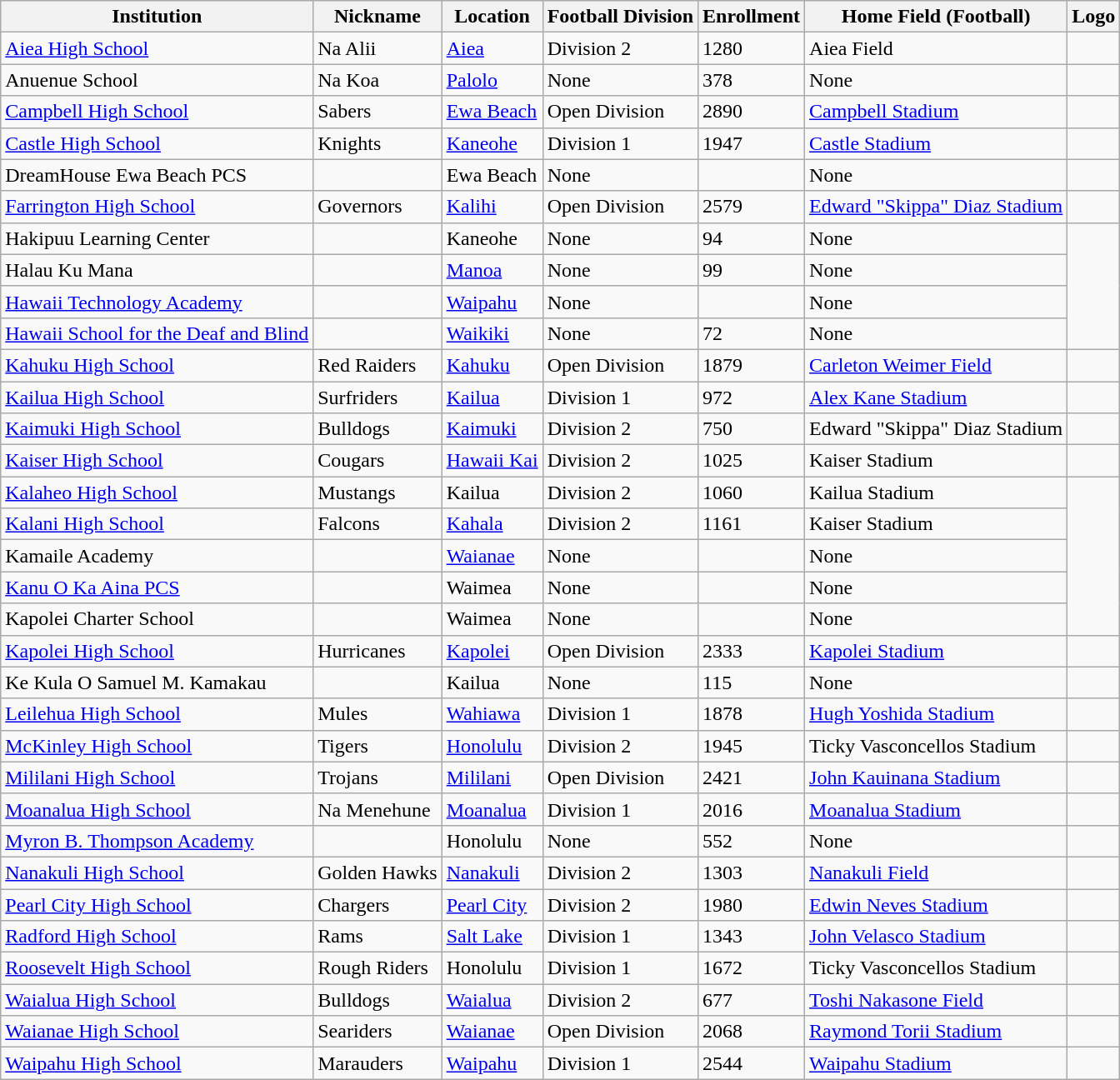<table class="wikitable sortable">
<tr>
<th>Institution</th>
<th>Nickname</th>
<th>Location</th>
<th>Football Division</th>
<th>Enrollment</th>
<th>Home Field (Football)</th>
<th>Logo</th>
</tr>
<tr>
<td><a href='#'>Aiea High School</a></td>
<td>Na Alii</td>
<td><a href='#'>Aiea</a></td>
<td>Division 2</td>
<td>1280</td>
<td>Aiea Field</td>
<td style="text-align:center"></td>
</tr>
<tr>
<td>Anuenue School</td>
<td>Na Koa</td>
<td><a href='#'>Palolo</a></td>
<td>None</td>
<td>378</td>
<td>None</td>
</tr>
<tr>
<td><a href='#'>Campbell High School</a></td>
<td>Sabers</td>
<td><a href='#'>Ewa Beach</a></td>
<td>Open Division</td>
<td>2890</td>
<td><a href='#'>Campbell Stadium</a></td>
<td style="text-align:center"></td>
</tr>
<tr>
<td><a href='#'>Castle High School</a></td>
<td>Knights</td>
<td><a href='#'>Kaneohe</a></td>
<td>Division 1</td>
<td>1947</td>
<td><a href='#'>Castle Stadium</a></td>
<td style="text-align:center"></td>
</tr>
<tr>
<td>DreamHouse Ewa Beach PCS</td>
<td></td>
<td>Ewa Beach</td>
<td>None</td>
<td></td>
<td>None</td>
</tr>
<tr>
<td><a href='#'>Farrington High School</a></td>
<td>Governors</td>
<td><a href='#'>Kalihi</a></td>
<td>Open Division</td>
<td>2579</td>
<td><a href='#'>Edward "Skippa" Diaz Stadium</a></td>
<td style="text-align:center"></td>
</tr>
<tr>
<td>Hakipuu Learning Center</td>
<td></td>
<td>Kaneohe</td>
<td>None</td>
<td>94</td>
<td>None</td>
</tr>
<tr>
<td>Halau Ku Mana</td>
<td></td>
<td><a href='#'>Manoa</a></td>
<td>None</td>
<td>99</td>
<td>None</td>
</tr>
<tr>
<td><a href='#'>Hawaii Technology Academy</a></td>
<td></td>
<td><a href='#'>Waipahu</a></td>
<td>None</td>
<td></td>
<td>None</td>
</tr>
<tr>
<td><a href='#'>Hawaii School for the Deaf and Blind</a></td>
<td></td>
<td><a href='#'>Waikiki</a></td>
<td>None</td>
<td>72</td>
<td>None</td>
</tr>
<tr>
<td><a href='#'>Kahuku High School</a></td>
<td>Red Raiders</td>
<td><a href='#'>Kahuku</a></td>
<td>Open Division</td>
<td>1879</td>
<td><a href='#'>Carleton Weimer Field</a></td>
<td style="text-align:center"></td>
</tr>
<tr>
<td><a href='#'>Kailua High School</a></td>
<td>Surfriders</td>
<td><a href='#'>Kailua</a></td>
<td>Division 1</td>
<td>972</td>
<td><a href='#'>Alex Kane Stadium</a></td>
<td style="text-align:center"></td>
</tr>
<tr>
<td><a href='#'>Kaimuki High School</a></td>
<td>Bulldogs</td>
<td><a href='#'>Kaimuki</a></td>
<td>Division 2</td>
<td>750</td>
<td>Edward "Skippa" Diaz Stadium</td>
</tr>
<tr>
<td><a href='#'>Kaiser High School</a></td>
<td>Cougars</td>
<td><a href='#'>Hawaii Kai</a></td>
<td>Division 2</td>
<td>1025</td>
<td>Kaiser Stadium</td>
<td style="text-align:center"></td>
</tr>
<tr>
<td><a href='#'>Kalaheo High School</a></td>
<td>Mustangs</td>
<td>Kailua</td>
<td>Division 2</td>
<td>1060</td>
<td>Kailua Stadium</td>
</tr>
<tr>
<td><a href='#'>Kalani High School</a></td>
<td>Falcons</td>
<td><a href='#'>Kahala</a></td>
<td>Division 2</td>
<td>1161</td>
<td>Kaiser Stadium</td>
</tr>
<tr>
<td>Kamaile Academy</td>
<td></td>
<td><a href='#'>Waianae</a></td>
<td>None</td>
<td></td>
<td>None</td>
</tr>
<tr>
<td><a href='#'>Kanu O Ka Aina PCS</a></td>
<td></td>
<td>Waimea</td>
<td>None</td>
<td></td>
<td>None</td>
</tr>
<tr>
<td>Kapolei Charter School</td>
<td></td>
<td>Waimea</td>
<td>None</td>
<td></td>
<td>None</td>
</tr>
<tr>
<td><a href='#'>Kapolei High School</a></td>
<td>Hurricanes</td>
<td><a href='#'>Kapolei</a></td>
<td>Open Division</td>
<td>2333</td>
<td><a href='#'>Kapolei Stadium</a></td>
<td style="text-align:center"></td>
</tr>
<tr>
<td>Ke Kula O Samuel M. Kamakau</td>
<td></td>
<td>Kailua</td>
<td>None</td>
<td>115</td>
<td>None</td>
</tr>
<tr>
<td><a href='#'>Leilehua High School</a></td>
<td>Mules</td>
<td><a href='#'>Wahiawa</a></td>
<td>Division 1</td>
<td>1878</td>
<td><a href='#'>Hugh Yoshida Stadium</a></td>
<td style="text-align:center"></td>
</tr>
<tr>
<td><a href='#'>McKinley High School</a></td>
<td>Tigers</td>
<td><a href='#'>Honolulu</a></td>
<td>Division 2</td>
<td>1945</td>
<td>Ticky Vasconcellos Stadium</td>
<td style="text-align:center"></td>
</tr>
<tr>
<td><a href='#'>Mililani High School</a></td>
<td>Trojans</td>
<td><a href='#'>Mililani</a></td>
<td>Open Division</td>
<td>2421</td>
<td><a href='#'>John Kauinana Stadium</a></td>
<td style="text-align:center"></td>
</tr>
<tr>
<td><a href='#'>Moanalua High School</a></td>
<td>Na Menehune</td>
<td><a href='#'>Moanalua</a></td>
<td>Division 1</td>
<td>2016</td>
<td><a href='#'>Moanalua Stadium</a></td>
<td style="text-align:center"></td>
</tr>
<tr>
<td><a href='#'>Myron B. Thompson Academy</a></td>
<td></td>
<td>Honolulu</td>
<td>None</td>
<td>552</td>
<td>None</td>
</tr>
<tr>
<td><a href='#'>Nanakuli High School</a></td>
<td>Golden Hawks</td>
<td><a href='#'>Nanakuli</a></td>
<td>Division 2</td>
<td>1303</td>
<td><a href='#'>Nanakuli Field</a></td>
<td style="text-align:center"></td>
</tr>
<tr>
<td><a href='#'>Pearl City High School</a></td>
<td>Chargers</td>
<td><a href='#'>Pearl City</a></td>
<td>Division 2</td>
<td>1980</td>
<td><a href='#'>Edwin Neves Stadium</a></td>
<td style="text-align:center"></td>
</tr>
<tr>
<td><a href='#'>Radford High School</a></td>
<td>Rams</td>
<td><a href='#'>Salt Lake</a></td>
<td>Division 1</td>
<td>1343</td>
<td><a href='#'>John Velasco Stadium</a></td>
<td style="text-align:center"></td>
</tr>
<tr>
<td><a href='#'>Roosevelt High School</a></td>
<td>Rough Riders</td>
<td>Honolulu</td>
<td>Division 1</td>
<td>1672</td>
<td>Ticky Vasconcellos Stadium</td>
<td style="text-align:center"></td>
</tr>
<tr>
<td><a href='#'>Waialua High School</a></td>
<td>Bulldogs</td>
<td><a href='#'>Waialua</a></td>
<td>Division 2</td>
<td>677</td>
<td><a href='#'>Toshi Nakasone Field</a></td>
</tr>
<tr>
<td><a href='#'>Waianae High School</a></td>
<td>Seariders</td>
<td><a href='#'>Waianae</a></td>
<td>Open Division</td>
<td>2068</td>
<td><a href='#'>Raymond Torii Stadium</a></td>
<td style="text-align:center"></td>
</tr>
<tr>
<td><a href='#'>Waipahu High School</a></td>
<td>Marauders</td>
<td><a href='#'>Waipahu</a></td>
<td>Division 1</td>
<td>2544</td>
<td><a href='#'>Waipahu Stadium</a></td>
<td style="text-align:center"></td>
</tr>
</table>
